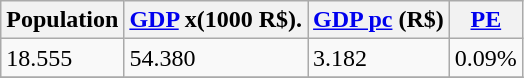<table class="wikitable" border="1">
<tr>
<th>Population </th>
<th><a href='#'>GDP</a> x(1000 R$).</th>
<th><a href='#'>GDP pc</a> (R$)</th>
<th><a href='#'>PE</a></th>
</tr>
<tr>
<td>18.555</td>
<td>54.380</td>
<td>3.182</td>
<td>0.09%</td>
</tr>
<tr>
</tr>
</table>
